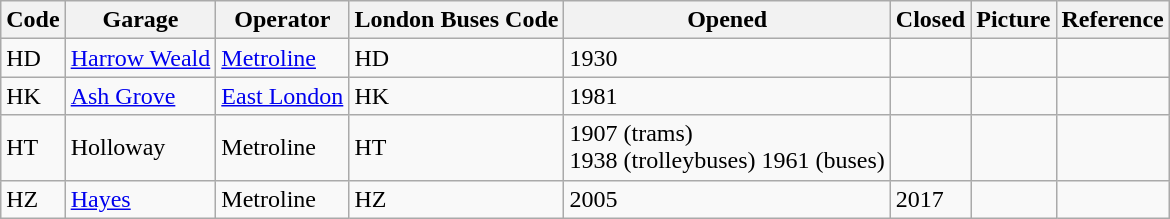<table class="wikitable">
<tr>
<th>Code</th>
<th>Garage</th>
<th>Operator</th>
<th>London Buses Code</th>
<th>Opened</th>
<th>Closed</th>
<th>Picture</th>
<th>Reference</th>
</tr>
<tr>
<td>HD</td>
<td><a href='#'>Harrow Weald</a></td>
<td><a href='#'>Metroline</a></td>
<td>HD</td>
<td>1930</td>
<td></td>
<td></td>
<td></td>
</tr>
<tr>
<td>HK</td>
<td><a href='#'>Ash Grove</a></td>
<td><a href='#'>East London</a></td>
<td>HK</td>
<td>1981</td>
<td></td>
<td></td>
<td></td>
</tr>
<tr>
<td>HT</td>
<td>Holloway</td>
<td>Metroline</td>
<td>HT</td>
<td>1907 (trams)<br>1938 (trolleybuses)
1961 (buses)</td>
<td></td>
<td></td>
<td></td>
</tr>
<tr>
<td>HZ</td>
<td><a href='#'>Hayes</a></td>
<td>Metroline</td>
<td>HZ</td>
<td>2005</td>
<td>2017</td>
<td></td>
<td></td>
</tr>
</table>
